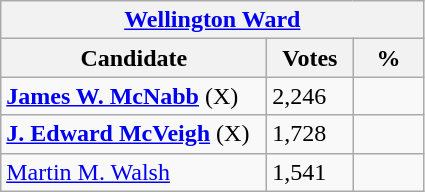<table class="wikitable">
<tr>
<th colspan="3"><a href='#'>Wellington Ward</a></th>
</tr>
<tr>
<th style="width: 170px">Candidate</th>
<th style="width: 50px">Votes</th>
<th style="width: 40px">%</th>
</tr>
<tr>
<td><strong><a href='#'>James W. McNabb</a></strong> (X)</td>
<td>2,246</td>
<td></td>
</tr>
<tr>
<td><strong><a href='#'>J. Edward McVeigh</a></strong> (X)</td>
<td>1,728</td>
<td></td>
</tr>
<tr>
<td><a href='#'>Martin M. Walsh</a></td>
<td>1,541</td>
<td></td>
</tr>
</table>
